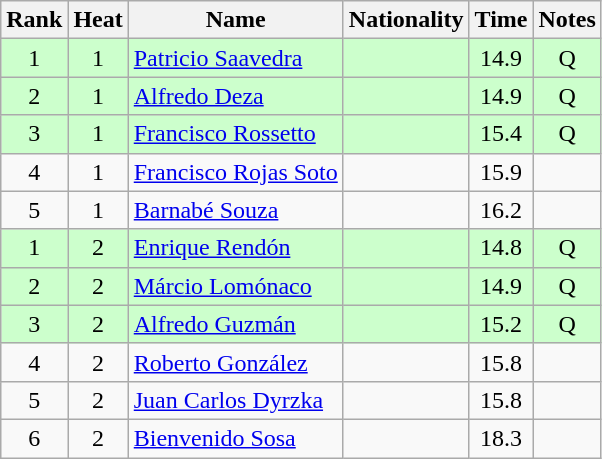<table class="wikitable sortable" style="text-align:center">
<tr>
<th>Rank</th>
<th>Heat</th>
<th>Name</th>
<th>Nationality</th>
<th>Time</th>
<th>Notes</th>
</tr>
<tr bgcolor=ccffcc>
<td>1</td>
<td>1</td>
<td align=left><a href='#'>Patricio Saavedra</a></td>
<td align=left></td>
<td>14.9</td>
<td>Q</td>
</tr>
<tr bgcolor=ccffcc>
<td>2</td>
<td>1</td>
<td align=left><a href='#'>Alfredo Deza</a></td>
<td align=left></td>
<td>14.9</td>
<td>Q</td>
</tr>
<tr bgcolor=ccffcc>
<td>3</td>
<td>1</td>
<td align=left><a href='#'>Francisco Rossetto</a></td>
<td align=left></td>
<td>15.4</td>
<td>Q</td>
</tr>
<tr>
<td>4</td>
<td>1</td>
<td align=left><a href='#'>Francisco Rojas Soto</a></td>
<td align=left></td>
<td>15.9</td>
<td></td>
</tr>
<tr>
<td>5</td>
<td>1</td>
<td align=left><a href='#'>Barnabé Souza</a></td>
<td align=left></td>
<td>16.2</td>
<td></td>
</tr>
<tr bgcolor=ccffcc>
<td>1</td>
<td>2</td>
<td align=left><a href='#'>Enrique Rendón</a></td>
<td align=left></td>
<td>14.8</td>
<td>Q</td>
</tr>
<tr bgcolor=ccffcc>
<td>2</td>
<td>2</td>
<td align=left><a href='#'>Márcio Lomónaco</a></td>
<td align=left></td>
<td>14.9</td>
<td>Q</td>
</tr>
<tr bgcolor=ccffcc>
<td>3</td>
<td>2</td>
<td align=left><a href='#'>Alfredo Guzmán</a></td>
<td align=left></td>
<td>15.2</td>
<td>Q</td>
</tr>
<tr>
<td>4</td>
<td>2</td>
<td align=left><a href='#'>Roberto González</a></td>
<td align=left></td>
<td>15.8</td>
<td></td>
</tr>
<tr>
<td>5</td>
<td>2</td>
<td align=left><a href='#'>Juan Carlos Dyrzka</a></td>
<td align=left></td>
<td>15.8</td>
<td></td>
</tr>
<tr>
<td>6</td>
<td>2</td>
<td align=left><a href='#'>Bienvenido Sosa</a></td>
<td align=left></td>
<td>18.3</td>
<td></td>
</tr>
</table>
